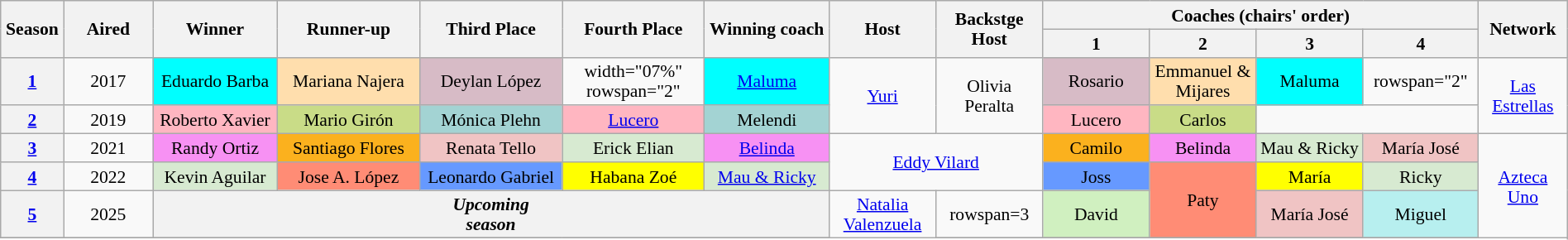<table class="wikitable" style="text-align:center; font-size:90%; line-height:16px; width:100%">
<tr>
<th rowspan="2" scope="col" style="width:01%">Season</th>
<th rowspan="2" scope="col" style="width:05%">Aired</th>
<th rowspan="2" scope="col" style="width:07%">Winner</th>
<th rowspan="2" scope="col" style="width:08%">Runner-up</th>
<th rowspan="2" scope="col" style="width:08%">Third Place</th>
<th rowspan="2" scope="col" style="width:08%">Fourth Place</th>
<th rowspan="2" scope="col" style="width:07%">Winning coach</th>
<th rowspan="2" scope="col" style="width:06%">Host</th>
<th rowspan="2" scope="col" style="width:06%">Backstge Host</th>
<th colspan="4" scope="col">Coaches (chairs' order)</th>
<th rowspan="2" scope="col" style="width:05%">Network</th>
</tr>
<tr>
<th width="6%">1</th>
<th width="6%">2</th>
<th width="6%">3</th>
<th width="6%">4</th>
</tr>
<tr>
<th><a href='#'>1</a></th>
<td>2017</td>
<td style="background:#00FFFF">Eduardo Barba</td>
<td style="background:#FFDEAD; width:07%">Mariana Najera</td>
<td style="background:#d7bbc6; width:07%">Deylan López</td>
<td>width="07%" rowspan="2" </td>
<td bgcolor="#00FFFF"><a href='#'>Maluma</a></td>
<td rowspan="2"><a href='#'>Yuri</a></td>
<td rowspan="2">Olivia Peralta</td>
<td style="background:#d7bbc6">Rosario</td>
<td style="background:#FFDEAD">Emmanuel & Mijares</td>
<td style="background:#00FFFF">Maluma</td>
<td>rowspan="2" </td>
<td rowspan="2"><a href='#'>Las Estrellas</a></td>
</tr>
<tr>
<th><a href='#'>2</a></th>
<td>2019</td>
<td style="background:lightpink">Roberto Xavier</td>
<td style="background:#C9DC87">Mario Girón</td>
<td style="background:#a3d3d3">Mónica Plehn</td>
<td style="background:lightpink"><a href='#'>Lucero</a></td>
<td style="background:#a3d3d3">Melendi</td>
<td style="background:lightpink">Lucero</td>
<td style="background:#C9DC87">Carlos</td>
</tr>
<tr>
<th><a href='#'>3</a></th>
<td>2021</td>
<td style="background:#f791f3">Randy Ortiz</td>
<td style="background:#fbb11e">Santiago Flores</td>
<td style="background:#f0c4c4">Renata Tello</td>
<td style="background:#d7ead1">Erick Elian</td>
<td style="background:#f791f3"><a href='#'>Belinda</a></td>
<td colspan="2" rowspan="2"><a href='#'>Eddy Vilard</a></td>
<td style="background:#fbb11e">Camilo</td>
<td style="background:#f791f3">Belinda</td>
<td style="background:#d7ead1">Mau & Ricky</td>
<td style="background:#f0c4c4">María José</td>
<td rowspan="4"><a href='#'>Azteca Uno</a></td>
</tr>
<tr>
<th><a href='#'>4</a></th>
<td>2022</td>
<td style="background:#d7ead1">Kevin Aguilar</td>
<td style="background:#ff8c75">Jose A. López</td>
<td style="background:#6699FF">Leonardo Gabriel</td>
<td style="background: yellow">Habana Zoé</td>
<td style="background:#d7ead1"><a href='#'>Mau & Ricky</a></td>
<td style="background:#6699FF">Joss</td>
<td rowspan=2 style="background:#ff8c75">Paty</td>
<td style="background: yellow">María</td>
<td style="background:#d7ead1"> Ricky</td>
</tr>
<tr>
<th><a href='#'>5</a></th>
<td>2025</td>
<th colspan="5"><em>Upcoming<br>season</em></th>
<td rowspan="7"><a href='#'>Natalia Valenzuela</a></td>
<td>rowspan=3 </td>
<td style="background:#d0f0c0">David</td>
<td style="background:#f0c4c4">María José</td>
<td style="background:#b7efef">Miguel</td>
</tr>
<tr>
</tr>
</table>
